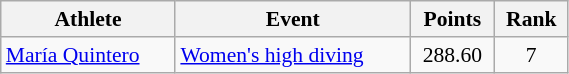<table class="wikitable" style="text-align:center; font-size:90%; width:30%;">
<tr>
<th>Athlete</th>
<th>Event</th>
<th>Points</th>
<th>Rank</th>
</tr>
<tr>
<td align=left><a href='#'>María Quintero</a></td>
<td align=left><a href='#'>Women's high diving</a></td>
<td>288.60</td>
<td>7</td>
</tr>
</table>
